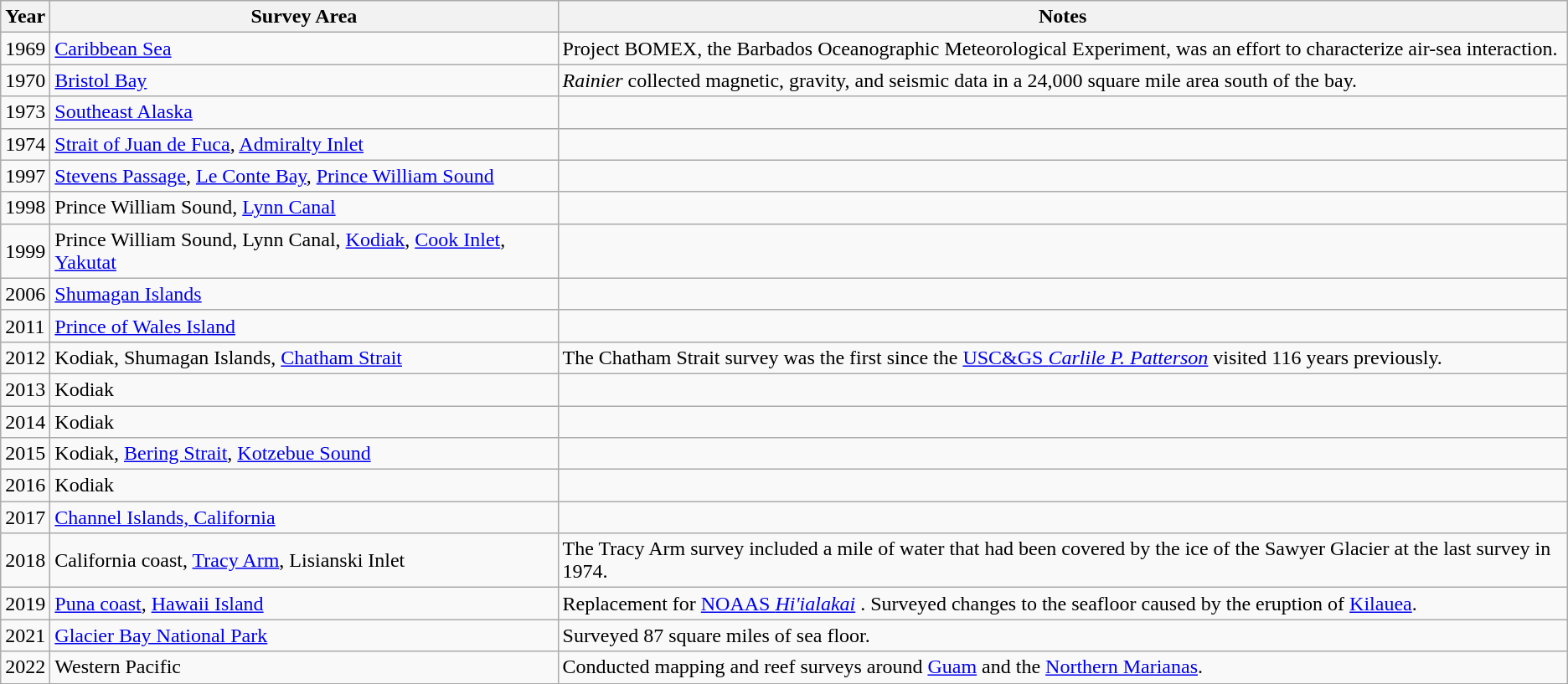<table class="wikitable">
<tr>
<th>Year</th>
<th>Survey Area</th>
<th>Notes</th>
</tr>
<tr>
<td>1969</td>
<td><a href='#'>Caribbean Sea</a></td>
<td>Project BOMEX, the Barbados Oceanographic Meteorological Experiment, was an effort to characterize air-sea interaction.</td>
</tr>
<tr>
<td>1970</td>
<td><a href='#'>Bristol Bay</a></td>
<td><em>Rainier</em> collected magnetic, gravity, and seismic data in a 24,000 square mile area south of the bay.</td>
</tr>
<tr>
<td>1973</td>
<td><a href='#'>Southeast Alaska</a></td>
<td></td>
</tr>
<tr>
<td>1974</td>
<td><a href='#'>Strait of Juan de Fuca</a>, <a href='#'>Admiralty Inlet</a></td>
<td></td>
</tr>
<tr>
<td>1997</td>
<td><a href='#'>Stevens Passage</a>, <a href='#'>Le Conte Bay</a>, <a href='#'>Prince William Sound</a></td>
<td></td>
</tr>
<tr>
<td>1998</td>
<td>Prince William Sound, <a href='#'>Lynn Canal</a></td>
<td></td>
</tr>
<tr>
<td>1999</td>
<td>Prince William Sound, Lynn Canal, <a href='#'>Kodiak</a>, <a href='#'>Cook Inlet</a>, <a href='#'>Yakutat</a></td>
<td></td>
</tr>
<tr>
<td>2006</td>
<td><a href='#'>Shumagan Islands</a></td>
<td></td>
</tr>
<tr>
<td>2011</td>
<td><a href='#'>Prince of Wales Island</a></td>
<td></td>
</tr>
<tr>
<td>2012</td>
<td>Kodiak, Shumagan Islands, <a href='#'>Chatham Strait</a></td>
<td>The Chatham Strait survey was the first since the <a href='#'>USC&GS <em>Carlile P. Patterson</em></a> visited 116 years previously.</td>
</tr>
<tr>
<td>2013</td>
<td>Kodiak</td>
<td></td>
</tr>
<tr>
<td>2014</td>
<td>Kodiak</td>
<td></td>
</tr>
<tr>
<td>2015</td>
<td>Kodiak, <a href='#'>Bering Strait</a>, <a href='#'>Kotzebue Sound</a></td>
<td></td>
</tr>
<tr>
<td>2016</td>
<td>Kodiak</td>
<td></td>
</tr>
<tr>
<td>2017</td>
<td><a href='#'>Channel Islands, California</a></td>
<td></td>
</tr>
<tr>
<td>2018</td>
<td>California coast, <a href='#'>Tracy Arm</a>, Lisianski Inlet</td>
<td> The Tracy Arm survey included a mile of water that had been covered by the ice of the Sawyer Glacier at the last survey in 1974.</td>
</tr>
<tr>
<td>2019</td>
<td><a href='#'>Puna coast</a>, <a href='#'>Hawaii Island</a></td>
<td>Replacement for <a href='#'>NOAAS <em>Hi'ialakai</em></a> .  Surveyed changes to the seafloor caused by the eruption of <a href='#'>Kilauea</a>.</td>
</tr>
<tr>
<td>2021</td>
<td><a href='#'>Glacier Bay National Park</a></td>
<td>Surveyed 87 square miles of sea floor.</td>
</tr>
<tr>
<td>2022</td>
<td>Western Pacific</td>
<td>Conducted mapping and reef surveys around <a href='#'>Guam</a> and the <a href='#'>Northern Marianas</a>.</td>
</tr>
</table>
